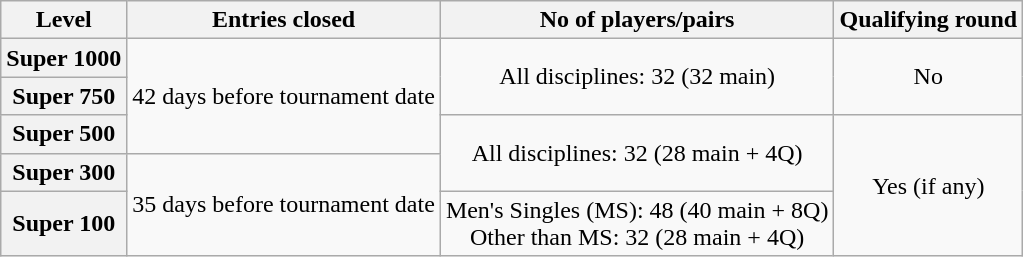<table class=wikitable style="text-align:center;">
<tr>
<th>Level</th>
<th>Entries closed</th>
<th>No of players/pairs</th>
<th>Qualifying round</th>
</tr>
<tr>
<th>Super 1000</th>
<td rowspan=3>42 days before tournament date</td>
<td rowspan=2>All disciplines: 32 (32 main)</td>
<td rowspan=2>No</td>
</tr>
<tr>
<th>Super 750</th>
</tr>
<tr>
<th>Super 500</th>
<td rowspan=2>All disciplines: 32 (28 main + 4Q)</td>
<td rowspan=3>Yes (if any)</td>
</tr>
<tr>
<th>Super 300</th>
<td rowspan=2>35 days before tournament date</td>
</tr>
<tr>
<th>Super 100</th>
<td>Men's Singles (MS): 48 (40 main + 8Q)<br>Other than MS: 32 (28 main + 4Q)</td>
</tr>
</table>
